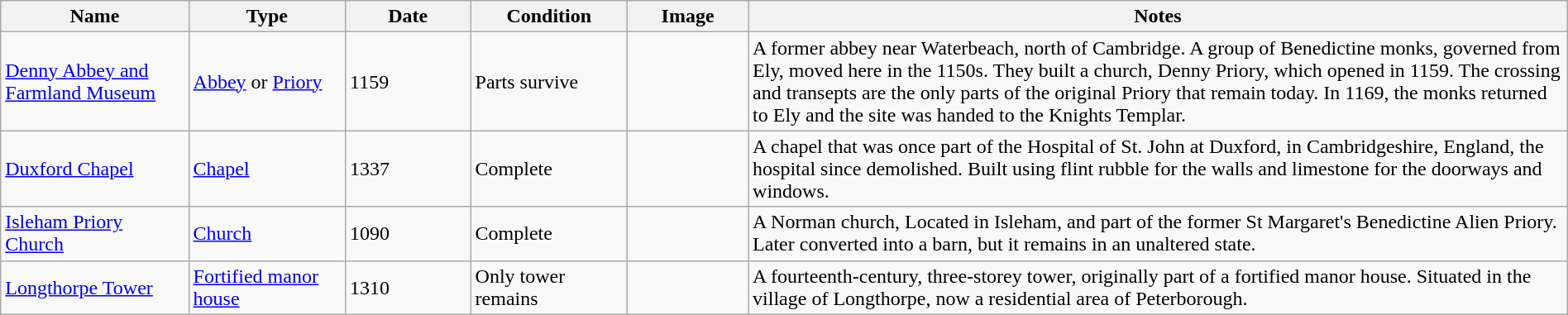<table class="wikitable sortable" width="100%">
<tr>
<th width="12%">Name</th>
<th width="10%">Type</th>
<th width="8%">Date</th>
<th width="10%">Condition</th>
<th class="unsortable" width="90px">Image</th>
<th class="unsortable">Notes</th>
</tr>
<tr>
<td><a href='#'>Denny Abbey and Farmland Museum</a></td>
<td><a href='#'>Abbey</a> or <a href='#'>Priory</a></td>
<td>1159</td>
<td>Parts survive</td>
<td></td>
<td>A former abbey near Waterbeach, north of Cambridge. A group of Benedictine monks, governed from Ely, moved here in the 1150s. They built a church, Denny Priory, which opened in 1159. The crossing and transepts are the only parts of the original Priory that remain today. In 1169, the monks returned to Ely and the site was handed to the Knights Templar.</td>
</tr>
<tr>
<td><a href='#'>Duxford Chapel</a></td>
<td><a href='#'>Chapel</a></td>
<td>1337</td>
<td>Complete</td>
<td></td>
<td>A chapel that was once part of the Hospital of St. John at Duxford, in Cambridgeshire, England, the hospital since demolished. Built using flint rubble for the walls and limestone for the doorways and windows.</td>
</tr>
<tr>
<td><a href='#'>Isleham Priory Church</a></td>
<td><a href='#'>Church</a></td>
<td>1090</td>
<td>Complete</td>
<td></td>
<td>A Norman church, Located in Isleham, and part of the former St Margaret's Benedictine Alien Priory. Later converted into a barn, but it remains in an unaltered state.</td>
</tr>
<tr>
<td><a href='#'>Longthorpe Tower</a></td>
<td><a href='#'>Fortified manor house</a></td>
<td>1310</td>
<td>Only tower remains</td>
<td></td>
<td>A fourteenth-century, three-storey tower, originally part of a fortified manor house. Situated in the village of Longthorpe, now a residential area of Peterborough.</td>
</tr>
</table>
